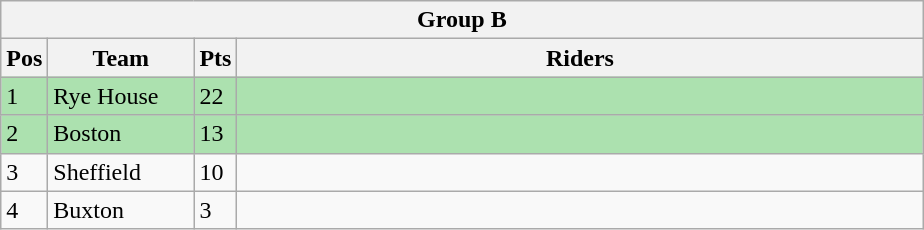<table class="wikitable">
<tr>
<th colspan="4">Group B</th>
</tr>
<tr>
<th width=20>Pos</th>
<th width=90>Team</th>
<th width=20>Pts</th>
<th width=450>Riders</th>
</tr>
<tr style="background:#ACE1AF;">
<td>1</td>
<td align=left>Rye House</td>
<td>22</td>
<td></td>
</tr>
<tr style="background:#ACE1AF;">
<td>2</td>
<td align=left>Boston</td>
<td>13</td>
<td></td>
</tr>
<tr>
<td>3</td>
<td align=left>Sheffield</td>
<td>10</td>
<td></td>
</tr>
<tr>
<td>4</td>
<td align=left>Buxton</td>
<td>3</td>
<td></td>
</tr>
</table>
